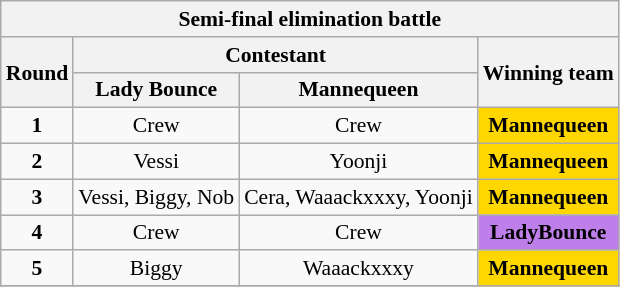<table class="wikitable mw-collapsible mw-collapsed"  style="text-align:center; font-size:90%">
<tr>
<th colspan="4">Semi-final elimination battle</th>
</tr>
<tr>
<th rowspan="2">Round</th>
<th colspan="2">Contestant</th>
<th rowspan="2">Winning team</th>
</tr>
<tr>
<th>Lady Bounce</th>
<th>Mannequeen</th>
</tr>
<tr>
<td><strong>1</strong></td>
<td>Crew</td>
<td>Crew</td>
<td style="background:gold"><strong>Mannequeen</strong></td>
</tr>
<tr>
<td><strong>2</strong></td>
<td>Vessi</td>
<td>Yoonji</td>
<td style="background:gold"><strong>Mannequeen</strong></td>
</tr>
<tr>
<td><strong>3</strong></td>
<td>Vessi, Biggy, Nob</td>
<td>Cera, Waaackxxxy, Yoonji</td>
<td style="background:gold"><strong>Mannequeen</strong></td>
</tr>
<tr>
<td><strong>4</strong></td>
<td>Crew</td>
<td>Crew</td>
<td style="background:#BF7FEB"><strong>LadyBounce</strong></td>
</tr>
<tr>
<td><strong>5</strong></td>
<td>Biggy</td>
<td>Waaackxxxy</td>
<td style="background:gold"><strong>Mannequeen</strong></td>
</tr>
<tr>
</tr>
</table>
